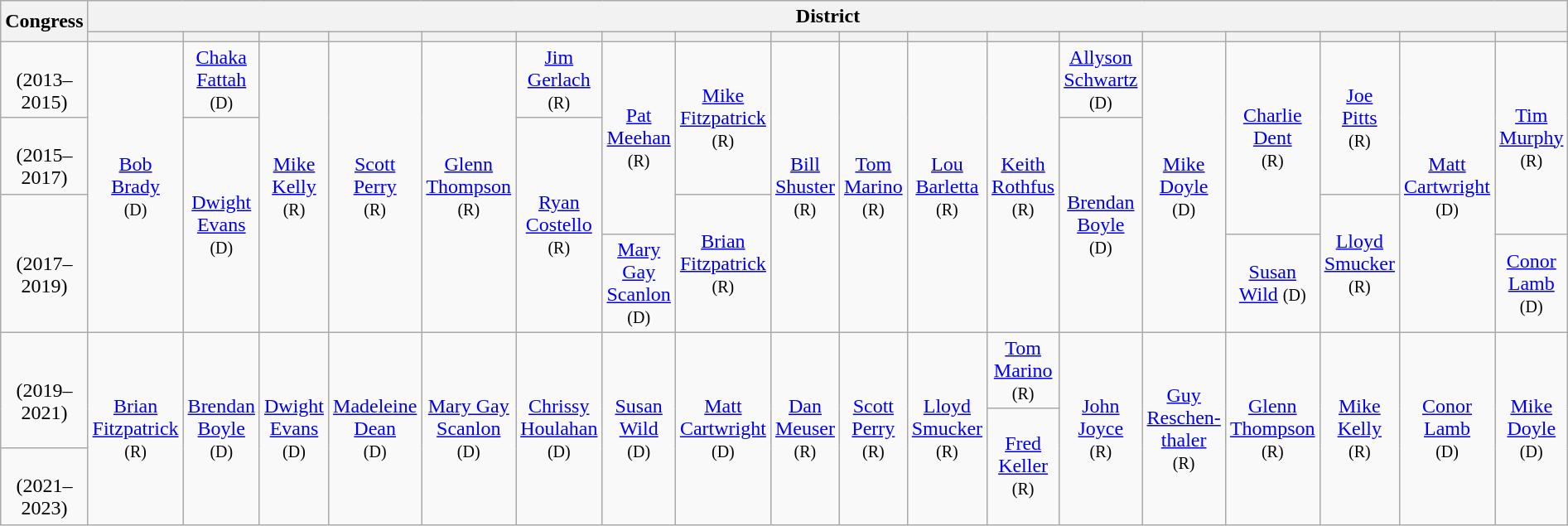<table class=wikitable style="text-align:center">
<tr>
<th rowspan=2>Congress</th>
<th colspan=18>District</th>
</tr>
<tr>
<th></th>
<th></th>
<th></th>
<th></th>
<th></th>
<th></th>
<th></th>
<th></th>
<th></th>
<th></th>
<th></th>
<th></th>
<th></th>
<th></th>
<th></th>
<th></th>
<th></th>
<th></th>
</tr>
<tr style="height:3em">
<td><strong></strong><br>(2013–2015)</td>
<td rowspan=4 ><a href='#'>Bob<br>Brady</a><br><small>(D)</small></td>
<td><a href='#'>Chaka<br>Fattah</a> <small>(D)</small></td>
<td rowspan=4 ><a href='#'>Mike<br>Kelly</a><br><small>(R)</small></td>
<td rowspan=4 ><a href='#'>Scott<br>Perry</a><br><small>(R)</small></td>
<td rowspan=4 ><a href='#'>Glenn<br>Thompson</a><br><small>(R)</small></td>
<td><a href='#'>Jim<br>Gerlach</a> <small>(R)</small></td>
<td rowspan=3 ><a href='#'>Pat<br>Meehan</a><br><small>(R)</small></td>
<td rowspan=2 ><a href='#'>Mike<br>Fitzpatrick</a><br><small>(R)</small></td>
<td rowspan=4 ><a href='#'>Bill<br>Shuster</a><br><small>(R)</small></td>
<td rowspan=4 ><a href='#'>Tom<br>Marino</a><br><small>(R)</small></td>
<td rowspan=4 ><a href='#'>Lou<br>Barletta</a><br><small>(R)</small></td>
<td rowspan=4 ><a href='#'>Keith<br>Rothfus</a><br><small>(R)</small></td>
<td><a href='#'>Allyson<br>Schwartz</a><br><small>(D)</small></td>
<td rowspan=4 ><a href='#'>Mike<br>Doyle</a><br><small>(D)</small></td>
<td rowspan=3 ><a href='#'>Charlie<br>Dent</a><br><small>(R)</small></td>
<td rowspan=2 ><a href='#'>Joe<br>Pitts</a><br><small>(R)</small></td>
<td rowspan=4 ><a href='#'>Matt<br>Cartwright</a><br><small>(D)</small></td>
<td rowspan=3 ><a href='#'>Tim<br>Murphy</a><br><small>(R)</small></td>
</tr>
<tr style="height:3em">
<td><strong></strong><br>(2015–2017)</td>
<td rowspan=3 ><a href='#'>Dwight<br>Evans</a><br><small>(D)</small></td>
<td rowspan=3 ><a href='#'>Ryan<br>Costello</a><br><small>(R)</small></td>
<td rowspan=3 ><a href='#'>Brendan<br>Boyle</a><br><small>(D)</small></td>
</tr>
<tr style="height:2em">
<td rowspan=2><strong></strong><br>(2017–2019)</td>
<td rowspan=2  ><a href='#'>Brian<br>Fitzpatrick</a><br><small>(R)</small></td>
<td rowspan=2 ><a href='#'>Lloyd<br>Smucker</a><br><small>(R)</small></td>
</tr>
<tr style="height:3em">
<td><a href='#'>Mary Gay<br>Scanlon</a>  <small>(D)</small></td>
<td><a href='#'>Susan<br>Wild</a>  <small>(D)</small></td>
<td><a href='#'>Conor<br>Lamb</a> <small>(D)</small></td>
</tr>
<tr style="height:3em">
<td rowspan=2><strong></strong><br>(2019–2021)</td>
<td rowspan=3  ><a href='#'>Brian<br>Fitzpatrick</a><br><small>(R)</small></td>
<td rowspan=3  ><a href='#'>Brendan<br>Boyle</a><br><small>(D)</small></td>
<td rowspan=3  ><a href='#'>Dwight<br>Evans</a><br><small>(D)</small></td>
<td rowspan=3  ><a href='#'>Madeleine<br>Dean</a><br><small>(D)</small></td>
<td rowspan=3  ><a href='#'>Mary Gay<br>Scanlon</a><br><small>(D)</small></td>
<td rowspan=3  ><a href='#'>Chrissy<br>Houlahan</a><br><small>(D)</small></td>
<td rowspan=3  ><a href='#'>Susan<br>Wild</a><br><small>(D)</small></td>
<td rowspan=3  ><a href='#'>Matt<br>Cartwright</a><br><small>(D)</small></td>
<td rowspan=3  ><a href='#'>Dan<br>Meuser</a><br><small>(R)</small></td>
<td rowspan=3  ><a href='#'>Scott<br>Perry</a><br><small>(R)</small></td>
<td rowspan=3  ><a href='#'>Lloyd<br>Smucker</a><br><small>(R)</small></td>
<td><a href='#'>Tom<br>Marino</a> <small>(R)</small></td>
<td rowspan=3  ><a href='#'>John<br>Joyce</a><br><small>(R)</small></td>
<td rowspan=3  ><a href='#'>Guy<br>Reschen­thaler</a><br><small>(R)</small></td>
<td rowspan=3  ><a href='#'>Glenn<br>Thompson</a><br><small>(R)</small></td>
<td rowspan=3  ><a href='#'>Mike<br>Kelly</a><br><small>(R)</small></td>
<td rowspan=3  ><a href='#'>Conor<br>Lamb</a><br><small>(D)</small></td>
<td rowspan=3  ><a href='#'>Mike<br>Doyle</a><br><small>(D)</small></td>
</tr>
<tr style="height:2em">
<td rowspan=2  ><a href='#'>Fred<br>Keller</a> <small>(R)</small></td>
</tr>
<tr style="height:3em">
<td><strong></strong><br>(2021–2023)</td>
</tr>
</table>
